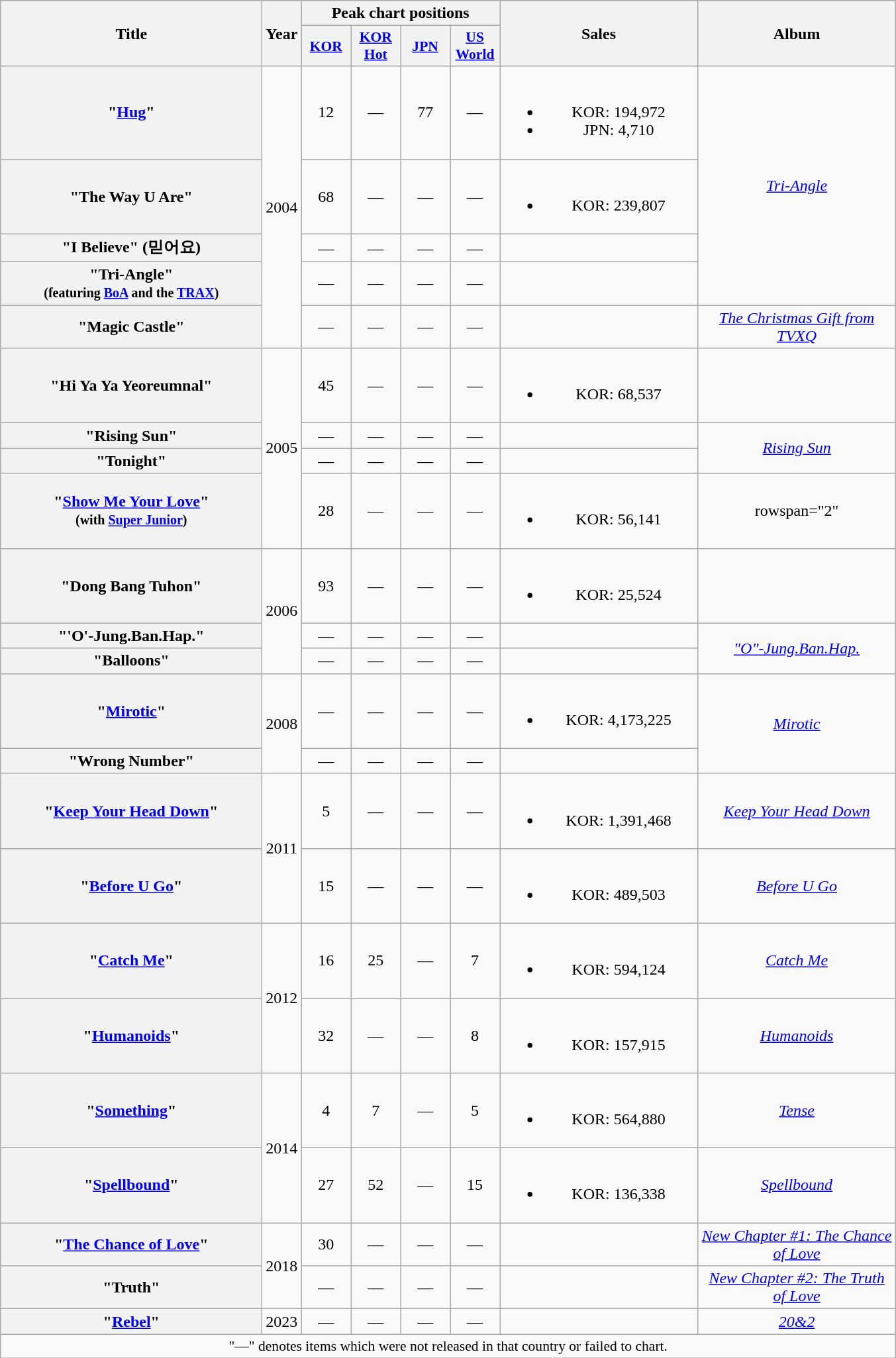<table class="wikitable plainrowheaders" style="text-align:center">
<tr>
<th scope="col" rowspan="2" style="width:16em;">Title</th>
<th scope="col" rowspan="2">Year</th>
<th scope="col" colspan="4">Peak chart positions</th>
<th scope="col" rowspan="2" style="width:12em;">Sales</th>
<th scope="col" rowspan="2" style="width:12em;">Album</th>
</tr>
<tr>
<th scope="col" style="width:3em;font-size:90%;"><a href='#'>KOR</a><br></th>
<th scope="col" style="width:3em;font-size:90%;"><a href='#'>KOR<br>Hot</a><br></th>
<th scope="col" style="width:3em;font-size:90%;"><a href='#'>JPN</a><br></th>
<th scope="col" style="width:3em;font-size:90%;"><a href='#'>US World</a><br></th>
</tr>
<tr>
<th scope="row">"<a href='#'>Hug</a>"</th>
<td rowspan="5">2004</td>
<td>12</td>
<td>—</td>
<td>77</td>
<td>—</td>
<td><br><ul><li>KOR: 194,972 </li><li>JPN: 4,710 </li></ul></td>
<td rowspan="4"><em><a href='#'>Tri-Angle</a></em></td>
</tr>
<tr>
<th scope="row">"The Way U Are"</th>
<td>68</td>
<td>—</td>
<td>—</td>
<td>—</td>
<td><br><ul><li>KOR: 239,807 </li></ul></td>
</tr>
<tr>
<th scope="row">"I Believe" (믿어요)</th>
<td>—</td>
<td>—</td>
<td>—</td>
<td>—</td>
<td></td>
</tr>
<tr>
<th scope="row">"Tri-Angle"<br><small>(featuring <a href='#'>BoA</a> and the <a href='#'>TRAX</a>)</small></th>
<td>—</td>
<td>—</td>
<td>—</td>
<td>—</td>
<td></td>
</tr>
<tr>
<th scope="row">"Magic Castle"</th>
<td>—</td>
<td>—</td>
<td>—</td>
<td>—</td>
<td></td>
<td><em><a href='#'>The Christmas Gift from TVXQ</a></em></td>
</tr>
<tr>
<th scope="row">"Hi Ya Ya Yeoreumnal"</th>
<td rowspan="4">2005</td>
<td>45</td>
<td>—</td>
<td>—</td>
<td>—</td>
<td><br><ul><li>KOR: 68,537 </li></ul></td>
<td></td>
</tr>
<tr>
<th scope="row">"Rising Sun"</th>
<td>—</td>
<td>—</td>
<td>—</td>
<td>—</td>
<td></td>
<td rowspan="2"><em><a href='#'>Rising Sun</a></em></td>
</tr>
<tr>
<th scope="row">"Tonight"</th>
<td>—</td>
<td>—</td>
<td>—</td>
<td>—</td>
<td></td>
</tr>
<tr>
<th scope="row">"<a href='#'>Show Me Your Love</a>"<br><small>(with <a href='#'>Super Junior</a>)</small></th>
<td>28</td>
<td>—</td>
<td>—</td>
<td>—</td>
<td><br><ul><li>KOR: 56,141 </li></ul></td>
<td>rowspan="2" </td>
</tr>
<tr>
<th scope="row">"Dong Bang Tuhon"</th>
<td rowspan="3">2006</td>
<td>93</td>
<td>—</td>
<td>—</td>
<td>—</td>
<td><br><ul><li>KOR: 25,524 </li></ul></td>
</tr>
<tr>
<th scope="row">"'O'-Jung.Ban.Hap."</th>
<td>—</td>
<td>—</td>
<td>—</td>
<td>—</td>
<td></td>
<td rowspan="2"><em><a href='#'>"O"-Jung.Ban.Hap.</a></em></td>
</tr>
<tr>
<th scope="row">"Balloons"</th>
<td>—</td>
<td>—</td>
<td>—</td>
<td>—</td>
<td></td>
</tr>
<tr>
<th scope="row">"<a href='#'>Mirotic</a>"</th>
<td rowspan="2">2008</td>
<td>—</td>
<td>—</td>
<td>—</td>
<td>—</td>
<td><br><ul><li>KOR: 4,173,225</li></ul></td>
<td rowspan="2"><em><a href='#'>Mirotic</a></em></td>
</tr>
<tr>
<th scope="row">"Wrong Number"</th>
<td>—</td>
<td>—</td>
<td>—</td>
<td>—</td>
<td></td>
</tr>
<tr>
<th scope="row">"<a href='#'>Keep Your Head Down</a>"<br></th>
<td rowspan="2">2011</td>
<td>5</td>
<td>—</td>
<td>—</td>
<td>—</td>
<td><br><ul><li>KOR: 1,391,468</li></ul></td>
<td><em><a href='#'>Keep Your Head Down</a></em></td>
</tr>
<tr>
<th scope="row">"<a href='#'>Before U Go</a>"</th>
<td>15</td>
<td>—</td>
<td>—</td>
<td>—</td>
<td><br><ul><li>KOR: 489,503</li></ul></td>
<td><em><a href='#'>Before U Go</a></em></td>
</tr>
<tr>
<th scope="row">"<a href='#'>Catch Me</a>"</th>
<td rowspan="2">2012</td>
<td>16</td>
<td>25</td>
<td>—</td>
<td>7</td>
<td><br><ul><li>KOR: 594,124</li></ul></td>
<td><em><a href='#'>Catch Me</a></em></td>
</tr>
<tr>
<th scope="row">"<a href='#'>Humanoids</a>"</th>
<td>32</td>
<td>—</td>
<td>—</td>
<td>8</td>
<td><br><ul><li>KOR: 157,915</li></ul></td>
<td><em><a href='#'>Humanoids</a></em></td>
</tr>
<tr>
<th scope="row">"<a href='#'>Something</a>"</th>
<td rowspan="2">2014</td>
<td>4</td>
<td>7</td>
<td>—</td>
<td>5</td>
<td><br><ul><li>KOR: 564,880</li></ul></td>
<td><em><a href='#'>Tense</a></em></td>
</tr>
<tr>
<th scope="row">"<a href='#'>Spellbound</a>"</th>
<td>27</td>
<td>52</td>
<td>—</td>
<td>15</td>
<td><br><ul><li>KOR: 136,338</li></ul></td>
<td><em><a href='#'>Spellbound</a></em></td>
</tr>
<tr>
<th scope="row">"<a href='#'>The Chance of Love</a>"</th>
<td rowspan="2">2018</td>
<td>30</td>
<td>—</td>
<td>—</td>
<td>—</td>
<td></td>
<td><em><a href='#'>New Chapter #1: The Chance of Love</a></em></td>
</tr>
<tr>
<th scope="row">"Truth"</th>
<td>—</td>
<td>—</td>
<td>—</td>
<td>—</td>
<td></td>
<td><em><a href='#'>New Chapter #2: The Truth of Love</a></em></td>
</tr>
<tr>
<th scope="row">"<a href='#'>Rebel</a>"</th>
<td>2023</td>
<td>—</td>
<td>—</td>
<td>—</td>
<td>—</td>
<td></td>
<td><em><a href='#'>20&2</a></em></td>
</tr>
<tr>
<td colspan="15" style="font-size:90%;">"—" denotes items which were not released in that country or failed to chart.</td>
</tr>
</table>
